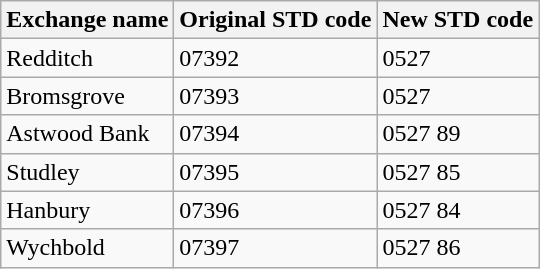<table class="wikitable" style="width: auto; margin-left: 1.5em;">
<tr>
<th scope="col">Exchange name</th>
<th scope="col">Original STD code</th>
<th scope="col">New STD code</th>
</tr>
<tr>
<td>Redditch</td>
<td>07392</td>
<td>0527</td>
</tr>
<tr>
<td>Bromsgrove</td>
<td>07393</td>
<td>0527</td>
</tr>
<tr>
<td>Astwood Bank</td>
<td>07394</td>
<td>0527 89</td>
</tr>
<tr>
<td>Studley</td>
<td>07395</td>
<td>0527 85</td>
</tr>
<tr>
<td>Hanbury</td>
<td>07396</td>
<td>0527 84</td>
</tr>
<tr>
<td>Wychbold</td>
<td>07397</td>
<td>0527 86</td>
</tr>
</table>
